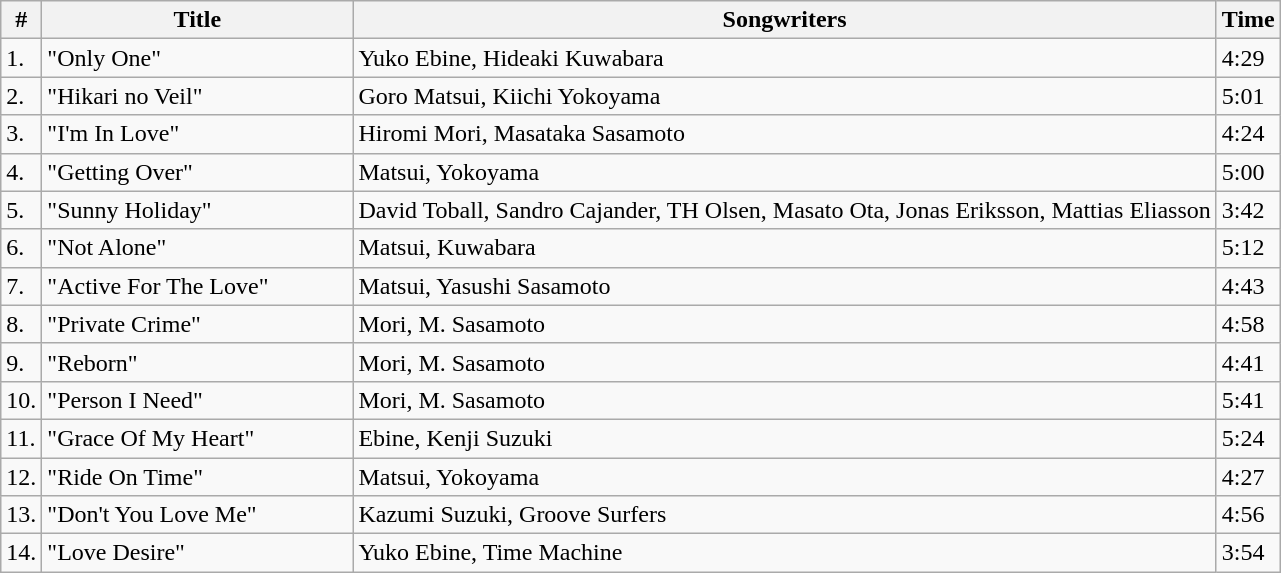<table class="wikitable">
<tr>
<th>#</th>
<th width="200px">Title</th>
<th>Songwriters</th>
<th>Time</th>
</tr>
<tr>
<td>1.</td>
<td>"Only One"</td>
<td>Yuko Ebine, Hideaki Kuwabara</td>
<td>4:29</td>
</tr>
<tr>
<td>2.</td>
<td>"Hikari no Veil"</td>
<td>Goro Matsui, Kiichi Yokoyama</td>
<td>5:01</td>
</tr>
<tr>
<td>3.</td>
<td>"I'm In Love"</td>
<td>Hiromi Mori, Masataka Sasamoto</td>
<td>4:24</td>
</tr>
<tr>
<td>4.</td>
<td>"Getting Over"</td>
<td>Matsui, Yokoyama</td>
<td>5:00</td>
</tr>
<tr>
<td>5.</td>
<td>"Sunny Holiday"</td>
<td>David Toball, Sandro Cajander, TH Olsen, Masato Ota, Jonas Eriksson, Mattias Eliasson</td>
<td>3:42</td>
</tr>
<tr>
<td>6.</td>
<td>"Not Alone"</td>
<td>Matsui, Kuwabara</td>
<td>5:12</td>
</tr>
<tr>
<td>7.</td>
<td>"Active For The Love"</td>
<td>Matsui, Yasushi Sasamoto</td>
<td>4:43</td>
</tr>
<tr>
<td>8.</td>
<td>"Private Crime"</td>
<td>Mori, M. Sasamoto</td>
<td>4:58</td>
</tr>
<tr>
<td>9.</td>
<td>"Reborn"</td>
<td>Mori, M. Sasamoto</td>
<td>4:41</td>
</tr>
<tr>
<td>10.</td>
<td>"Person I Need"</td>
<td>Mori, M. Sasamoto</td>
<td>5:41</td>
</tr>
<tr>
<td>11.</td>
<td>"Grace Of My Heart"</td>
<td>Ebine, Kenji Suzuki</td>
<td>5:24</td>
</tr>
<tr>
<td>12.</td>
<td>"Ride On Time"</td>
<td>Matsui, Yokoyama</td>
<td>4:27</td>
</tr>
<tr>
<td>13.</td>
<td>"Don't You Love Me"</td>
<td>Kazumi Suzuki, Groove Surfers</td>
<td>4:56</td>
</tr>
<tr>
<td>14.</td>
<td>"Love Desire"</td>
<td>Yuko Ebine, Time Machine</td>
<td>3:54</td>
</tr>
</table>
